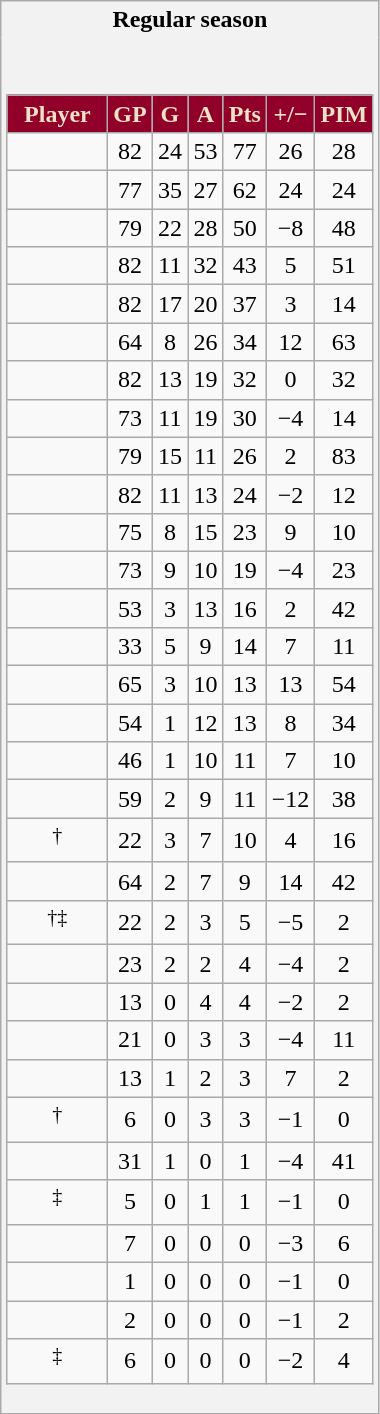<table class="wikitable" style="border: 1px solid #aaa;">
<tr>
<th style="border: 0;">Regular season</th>
</tr>
<tr>
<td style="background: #f2f2f2; border: 0; text-align: center;"><br><table class="wikitable sortable" width="100%">
<tr align=center>
<th style="background:#900028; color:#EEE1C5" width="40%">Player</th>
<th style="background:#900028; color:#EEE1C5" width="10%">GP</th>
<th style="background:#900028; color:#EEE1C5" width="10%">G</th>
<th style="background:#900028; color:#EEE1C5" width="10%">A</th>
<th style="background:#900028; color:#EEE1C5" width="10%">Pts</th>
<th style="background:#900028; color:#EEE1C5" width="10%">+/−</th>
<th style="background:#900028; color:#EEE1C5" width="10%">PIM</th>
</tr>
<tr align=center>
<td></td>
<td>82</td>
<td>24</td>
<td>53</td>
<td>77</td>
<td>26</td>
<td>28</td>
</tr>
<tr align=center>
<td></td>
<td>77</td>
<td>35</td>
<td>27</td>
<td>62</td>
<td>24</td>
<td>24</td>
</tr>
<tr align=center>
<td></td>
<td>79</td>
<td>22</td>
<td>28</td>
<td>50</td>
<td>−8</td>
<td>48</td>
</tr>
<tr align=center>
<td></td>
<td>82</td>
<td>11</td>
<td>32</td>
<td>43</td>
<td>5</td>
<td>51</td>
</tr>
<tr align=center>
<td></td>
<td>82</td>
<td>17</td>
<td>20</td>
<td>37</td>
<td>3</td>
<td>14</td>
</tr>
<tr align=center>
<td></td>
<td>64</td>
<td>8</td>
<td>26</td>
<td>34</td>
<td>12</td>
<td>63</td>
</tr>
<tr align=center>
<td></td>
<td>82</td>
<td>13</td>
<td>19</td>
<td>32</td>
<td>0</td>
<td>32</td>
</tr>
<tr align=center>
<td></td>
<td>73</td>
<td>11</td>
<td>19</td>
<td>30</td>
<td>−4</td>
<td>14</td>
</tr>
<tr align=center>
<td></td>
<td>79</td>
<td>15</td>
<td>11</td>
<td>26</td>
<td>2</td>
<td>83</td>
</tr>
<tr align=center>
<td></td>
<td>82</td>
<td>11</td>
<td>13</td>
<td>24</td>
<td>−2</td>
<td>12</td>
</tr>
<tr align=center>
<td></td>
<td>75</td>
<td>8</td>
<td>15</td>
<td>23</td>
<td>9</td>
<td>10</td>
</tr>
<tr align=center>
<td></td>
<td>73</td>
<td>9</td>
<td>10</td>
<td>19</td>
<td>−4</td>
<td>23</td>
</tr>
<tr align=center>
<td></td>
<td>53</td>
<td>3</td>
<td>13</td>
<td>16</td>
<td>2</td>
<td>42</td>
</tr>
<tr align=center>
<td></td>
<td>33</td>
<td>5</td>
<td>9</td>
<td>14</td>
<td>7</td>
<td>11</td>
</tr>
<tr align=center>
<td></td>
<td>65</td>
<td>3</td>
<td>10</td>
<td>13</td>
<td>13</td>
<td>54</td>
</tr>
<tr align=center>
<td></td>
<td>54</td>
<td>1</td>
<td>12</td>
<td>13</td>
<td>8</td>
<td>34</td>
</tr>
<tr align=center>
<td></td>
<td>46</td>
<td>1</td>
<td>10</td>
<td>11</td>
<td>7</td>
<td>10</td>
</tr>
<tr align=center>
<td></td>
<td>59</td>
<td>2</td>
<td>9</td>
<td>11</td>
<td>−12</td>
<td>38</td>
</tr>
<tr align=center>
<td><sup>†</sup></td>
<td>22</td>
<td>3</td>
<td>7</td>
<td>10</td>
<td>4</td>
<td>16</td>
</tr>
<tr align=center>
<td></td>
<td>64</td>
<td>2</td>
<td>7</td>
<td>9</td>
<td>14</td>
<td>42</td>
</tr>
<tr align=center>
<td><sup>†‡</sup></td>
<td>22</td>
<td>2</td>
<td>3</td>
<td>5</td>
<td>−5</td>
<td>2</td>
</tr>
<tr align=center>
<td></td>
<td>23</td>
<td>2</td>
<td>2</td>
<td>4</td>
<td>−4</td>
<td>2</td>
</tr>
<tr align=center>
<td></td>
<td>13</td>
<td>0</td>
<td>4</td>
<td>4</td>
<td>−2</td>
<td>2</td>
</tr>
<tr align=center>
<td></td>
<td>21</td>
<td>0</td>
<td>3</td>
<td>3</td>
<td>−4</td>
<td>11</td>
</tr>
<tr align=center>
<td></td>
<td>13</td>
<td>1</td>
<td>2</td>
<td>3</td>
<td>7</td>
<td>2</td>
</tr>
<tr align=center>
<td><sup>†</sup></td>
<td>6</td>
<td>0</td>
<td>3</td>
<td>3</td>
<td>−1</td>
<td>0</td>
</tr>
<tr align=center>
<td></td>
<td>31</td>
<td>1</td>
<td>0</td>
<td>1</td>
<td>−4</td>
<td>41</td>
</tr>
<tr align=center>
<td><sup>‡</sup></td>
<td>5</td>
<td>0</td>
<td>1</td>
<td>1</td>
<td>−1</td>
<td>0</td>
</tr>
<tr align=center>
<td></td>
<td>7</td>
<td>0</td>
<td>0</td>
<td>0</td>
<td>−3</td>
<td>6</td>
</tr>
<tr align=center>
<td></td>
<td>1</td>
<td>0</td>
<td>0</td>
<td>0</td>
<td>−1</td>
<td>0</td>
</tr>
<tr align=center>
<td></td>
<td>2</td>
<td>0</td>
<td>0</td>
<td>0</td>
<td>−1</td>
<td>2</td>
</tr>
<tr align=center>
<td><sup>‡</sup></td>
<td>6</td>
<td>0</td>
<td>0</td>
<td>0</td>
<td>−2</td>
<td>4</td>
</tr>
</table>
</td>
</tr>
</table>
